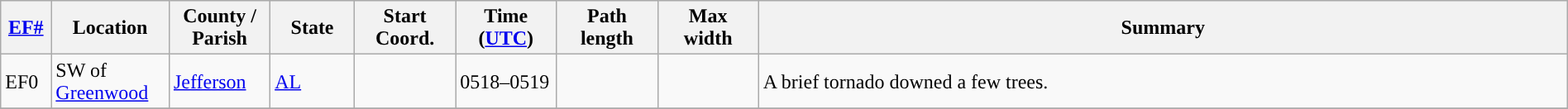<table class="wikitable sortable" style="width:100%;">
<tr>
<th scope="col" width="3%" align="center"><a href='#'>EF#</a></th>
<th scope="col" width="7%" align="center" class="unsortable">Location</th>
<th scope="col" width="6%" align="center" class="unsortable">County / Parish</th>
<th scope="col" width="5%" align="center">State</th>
<th scope="col" width="6%" align="center">Start Coord.</th>
<th scope="col" width="6%" align="center">Time (<a href='#'>UTC</a>)</th>
<th scope="col" width="6%" align="center">Path length</th>
<th scope="col" width="6%" align="center">Max width</th>
<th scope="col" width="48%" class="unsortable" align="center">Summary</th>
</tr>
<tr>
<td>EF0</td>
<td>SW of <a href='#'>Greenwood</a></td>
<td><a href='#'>Jefferson</a></td>
<td><a href='#'>AL</a></td>
<td></td>
<td>0518–0519</td>
<td></td>
<td></td>
<td>A brief tornado downed a few trees.</td>
</tr>
<tr>
</tr>
</table>
